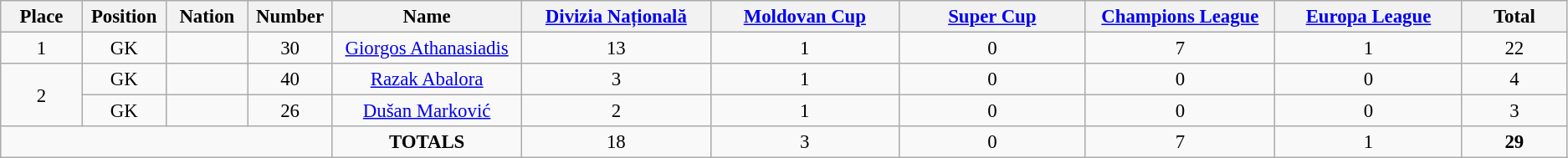<table class="wikitable" style="font-size: 95%; text-align: center;">
<tr>
<th width=60>Place</th>
<th width=60>Position</th>
<th width=60>Nation</th>
<th width=60>Number</th>
<th width=150>Name</th>
<th width=150><a href='#'>Divizia Națională</a></th>
<th width=150><a href='#'>Moldovan Cup</a></th>
<th width=150><a href='#'>Super Cup</a></th>
<th width=150><a href='#'>Champions League</a></th>
<th width=150><a href='#'>Europa League</a></th>
<th width=80><strong>Total</strong></th>
</tr>
<tr>
<td>1</td>
<td>GK</td>
<td></td>
<td>30</td>
<td><a href='#'>Giorgos Athanasiadis</a></td>
<td>13</td>
<td>1</td>
<td>0</td>
<td>7</td>
<td>1</td>
<td>22</td>
</tr>
<tr>
<td rowspan="2">2</td>
<td>GK</td>
<td></td>
<td>40</td>
<td><a href='#'>Razak Abalora</a></td>
<td>3</td>
<td>1</td>
<td>0</td>
<td>0</td>
<td>0</td>
<td>4</td>
</tr>
<tr>
<td>GK</td>
<td></td>
<td>26</td>
<td><a href='#'>Dušan Marković</a></td>
<td>2</td>
<td>1</td>
<td>0</td>
<td>0</td>
<td>0</td>
<td>3</td>
</tr>
<tr>
<td colspan="4"></td>
<td><strong>TOTALS</strong></td>
<td>18</td>
<td>3</td>
<td>0</td>
<td>7</td>
<td>1</td>
<td><strong>29</strong></td>
</tr>
</table>
